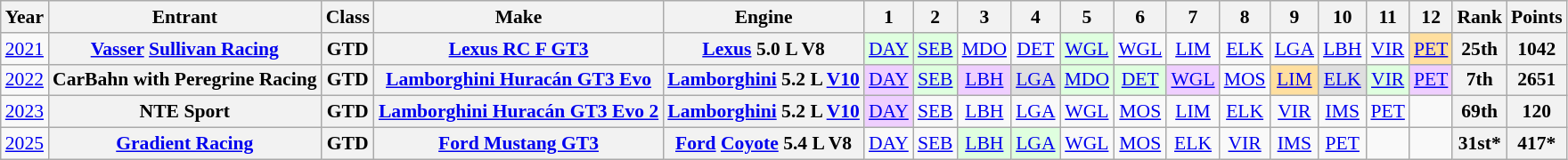<table class="wikitable" style="text-align:center; font-size:90%">
<tr>
<th>Year</th>
<th>Entrant</th>
<th>Class</th>
<th>Make</th>
<th>Engine</th>
<th>1</th>
<th>2</th>
<th>3</th>
<th>4</th>
<th>5</th>
<th>6</th>
<th>7</th>
<th>8</th>
<th>9</th>
<th>10</th>
<th>11</th>
<th>12</th>
<th>Rank</th>
<th>Points</th>
</tr>
<tr>
<td><a href='#'>2021</a></td>
<th><a href='#'>Vasser</a> <a href='#'>Sullivan Racing</a></th>
<th>GTD</th>
<th><a href='#'>Lexus RC F GT3</a></th>
<th><a href='#'>Lexus</a> 5.0 L V8</th>
<td style="background:#DFFFDF;"><a href='#'>DAY</a><br></td>
<td style="background:#DFFFDF;"><a href='#'>SEB</a><br></td>
<td><a href='#'>MDO</a></td>
<td><a href='#'>DET</a></td>
<td style="background:#DFFFDF;"><a href='#'>WGL</a><br></td>
<td><a href='#'>WGL</a></td>
<td><a href='#'>LIM</a></td>
<td><a href='#'>ELK</a></td>
<td><a href='#'>LGA</a></td>
<td><a href='#'>LBH</a></td>
<td><a href='#'>VIR</a></td>
<td style="background:#FFDF9F;"><a href='#'>PET</a><br></td>
<th>25th</th>
<th>1042</th>
</tr>
<tr>
<td><a href='#'>2022</a></td>
<th>CarBahn with Peregrine Racing</th>
<th>GTD</th>
<th><a href='#'>Lamborghini Huracán GT3 Evo</a></th>
<th><a href='#'>Lamborghini</a> 5.2 L <a href='#'>V10</a></th>
<td style="background:#EFCFFF;"><a href='#'>DAY</a><br></td>
<td style="background:#DFFFDF;"><a href='#'>SEB</a><br></td>
<td style="background:#EFCFFF;"><a href='#'>LBH</a><br></td>
<td style="background:#DFDFDF;"><a href='#'>LGA</a><br></td>
<td style="background:#DFFFDF;"><a href='#'>MDO</a><br></td>
<td style="background:#DFFFDF;"><a href='#'>DET</a><br></td>
<td style="background:#EFCFFF;"><a href='#'>WGL</a><br></td>
<td><a href='#'>MOS</a></td>
<td style="background:#FFDF9F;"><a href='#'>LIM</a><br></td>
<td style="background:#DFDFDF;"><a href='#'>ELK</a><br></td>
<td style="background:#DFFFDF;"><a href='#'>VIR</a><br></td>
<td style="background:#EFCFFF;"><a href='#'>PET</a><br></td>
<th>7th</th>
<th>2651</th>
</tr>
<tr>
<td><a href='#'>2023</a></td>
<th>NTE Sport</th>
<th>GTD</th>
<th><a href='#'>Lamborghini Huracán GT3 Evo 2</a></th>
<th><a href='#'>Lamborghini</a> 5.2 L <a href='#'>V10</a></th>
<td style="background:#EFCFFF;"><a href='#'>DAY</a><br></td>
<td><a href='#'>SEB</a></td>
<td><a href='#'>LBH</a></td>
<td><a href='#'>LGA</a></td>
<td><a href='#'>WGL</a></td>
<td><a href='#'>MOS</a></td>
<td><a href='#'>LIM</a></td>
<td><a href='#'>ELK</a></td>
<td><a href='#'>VIR</a></td>
<td><a href='#'>IMS</a></td>
<td><a href='#'>PET</a></td>
<td></td>
<th>69th</th>
<th>120</th>
</tr>
<tr>
<td><a href='#'>2025</a></td>
<th><a href='#'>Gradient Racing</a></th>
<th>GTD</th>
<th><a href='#'>Ford Mustang GT3</a></th>
<th><a href='#'>Ford</a> <a href='#'>Coyote</a> 5.4 L V8</th>
<td><a href='#'>DAY</a></td>
<td><a href='#'>SEB</a></td>
<td style="background:#DFFFDF;"><a href='#'>LBH</a><br></td>
<td style="background:#DFFFDF;"><a href='#'>LGA</a><br></td>
<td><a href='#'>WGL</a></td>
<td><a href='#'>MOS</a></td>
<td><a href='#'>ELK</a></td>
<td><a href='#'>VIR</a></td>
<td><a href='#'>IMS</a></td>
<td><a href='#'>PET</a></td>
<td></td>
<td></td>
<th>31st*</th>
<th>417*</th>
</tr>
</table>
